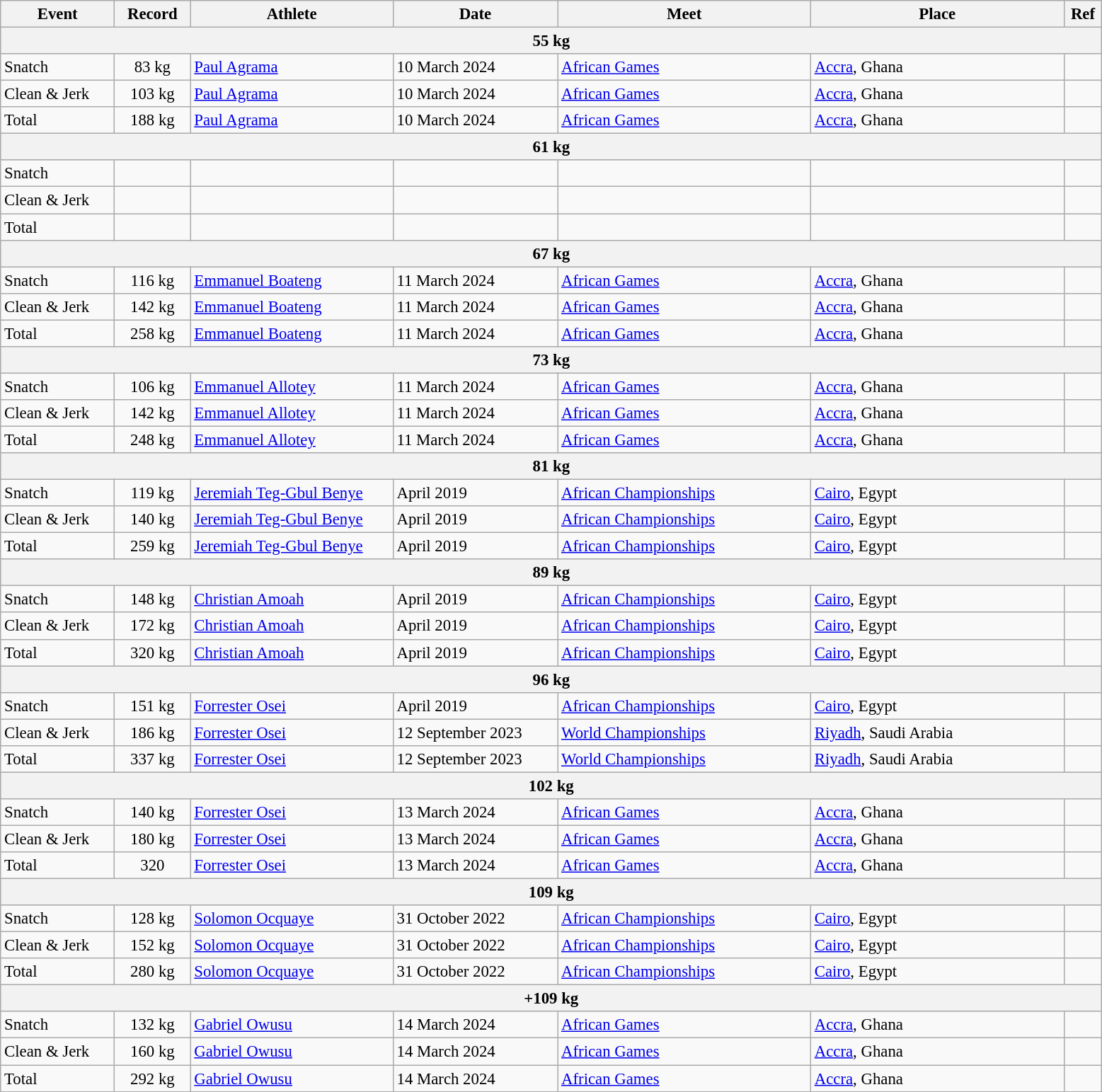<table class="wikitable" style="font-size:95%;">
<tr>
<th width=9%>Event</th>
<th width=6%>Record</th>
<th width=16%>Athlete</th>
<th width=13%>Date</th>
<th width=20%>Meet</th>
<th width=20%>Place</th>
<th width=3%>Ref</th>
</tr>
<tr bgcolor="#DDDDDD">
<th colspan="7">55 kg</th>
</tr>
<tr>
<td>Snatch</td>
<td align="center">83 kg</td>
<td><a href='#'>Paul Agrama</a></td>
<td>10 March 2024</td>
<td><a href='#'>African Games</a></td>
<td><a href='#'>Accra</a>, Ghana</td>
<td></td>
</tr>
<tr>
<td>Clean & Jerk</td>
<td align="center">103 kg</td>
<td><a href='#'>Paul Agrama</a></td>
<td>10 March 2024</td>
<td><a href='#'>African Games</a></td>
<td><a href='#'>Accra</a>, Ghana</td>
<td></td>
</tr>
<tr>
<td>Total</td>
<td align="center">188 kg</td>
<td><a href='#'>Paul Agrama</a></td>
<td>10 March 2024</td>
<td><a href='#'>African Games</a></td>
<td><a href='#'>Accra</a>, Ghana</td>
<td></td>
</tr>
<tr bgcolor="#DDDDDD">
<th colspan="7">61 kg</th>
</tr>
<tr>
<td>Snatch</td>
<td align="center"></td>
<td></td>
<td></td>
<td></td>
<td></td>
<td></td>
</tr>
<tr>
<td>Clean & Jerk</td>
<td align="center"></td>
<td></td>
<td></td>
<td></td>
<td></td>
<td></td>
</tr>
<tr>
<td>Total</td>
<td align="center"></td>
<td></td>
<td></td>
<td></td>
<td></td>
<td></td>
</tr>
<tr bgcolor="#DDDDDD">
<th colspan="7">67 kg</th>
</tr>
<tr>
<td>Snatch</td>
<td align="center">116 kg</td>
<td><a href='#'>Emmanuel Boateng</a></td>
<td>11 March 2024</td>
<td><a href='#'>African Games</a></td>
<td><a href='#'>Accra</a>, Ghana</td>
<td></td>
</tr>
<tr>
<td>Clean & Jerk</td>
<td align="center">142 kg</td>
<td><a href='#'>Emmanuel Boateng</a></td>
<td>11 March 2024</td>
<td><a href='#'>African Games</a></td>
<td><a href='#'>Accra</a>, Ghana</td>
<td></td>
</tr>
<tr>
<td>Total</td>
<td align="center">258 kg</td>
<td><a href='#'>Emmanuel Boateng</a></td>
<td>11 March 2024</td>
<td><a href='#'>African Games</a></td>
<td><a href='#'>Accra</a>, Ghana</td>
<td></td>
</tr>
<tr bgcolor="#DDDDDD">
<th colspan="7">73 kg</th>
</tr>
<tr>
<td>Snatch</td>
<td align="center">106 kg</td>
<td><a href='#'>Emmanuel Allotey</a></td>
<td>11 March 2024</td>
<td><a href='#'>African Games</a></td>
<td><a href='#'>Accra</a>, Ghana</td>
<td></td>
</tr>
<tr>
<td>Clean & Jerk</td>
<td align="center">142 kg</td>
<td><a href='#'>Emmanuel Allotey</a></td>
<td>11 March 2024</td>
<td><a href='#'>African Games</a></td>
<td><a href='#'>Accra</a>, Ghana</td>
<td></td>
</tr>
<tr>
<td>Total</td>
<td align="center">248 kg</td>
<td><a href='#'>Emmanuel Allotey</a></td>
<td>11 March 2024</td>
<td><a href='#'>African Games</a></td>
<td><a href='#'>Accra</a>, Ghana</td>
<td></td>
</tr>
<tr bgcolor="#DDDDDD">
<th colspan="7">81 kg</th>
</tr>
<tr>
<td>Snatch</td>
<td align="center">119 kg</td>
<td><a href='#'>Jeremiah Teg-Gbul Benye</a></td>
<td>April 2019</td>
<td><a href='#'>African Championships</a></td>
<td><a href='#'>Cairo</a>, Egypt</td>
<td></td>
</tr>
<tr>
<td>Clean & Jerk</td>
<td align="center">140 kg</td>
<td><a href='#'>Jeremiah Teg-Gbul Benye</a></td>
<td>April 2019</td>
<td><a href='#'>African Championships</a></td>
<td><a href='#'>Cairo</a>, Egypt</td>
<td></td>
</tr>
<tr>
<td>Total</td>
<td align="center">259 kg</td>
<td><a href='#'>Jeremiah Teg-Gbul Benye</a></td>
<td>April 2019</td>
<td><a href='#'>African Championships</a></td>
<td><a href='#'>Cairo</a>, Egypt</td>
<td></td>
</tr>
<tr bgcolor="#DDDDDD">
<th colspan="7">89 kg</th>
</tr>
<tr>
<td>Snatch</td>
<td align="center">148 kg</td>
<td><a href='#'>Christian Amoah</a></td>
<td>April 2019</td>
<td><a href='#'>African Championships</a></td>
<td><a href='#'>Cairo</a>, Egypt</td>
<td></td>
</tr>
<tr>
<td>Clean & Jerk</td>
<td align="center">172 kg</td>
<td><a href='#'>Christian Amoah</a></td>
<td>April 2019</td>
<td><a href='#'>African Championships</a></td>
<td><a href='#'>Cairo</a>, Egypt</td>
<td></td>
</tr>
<tr>
<td>Total</td>
<td align="center">320 kg</td>
<td><a href='#'>Christian Amoah</a></td>
<td>April 2019</td>
<td><a href='#'>African Championships</a></td>
<td><a href='#'>Cairo</a>, Egypt</td>
<td></td>
</tr>
<tr bgcolor="#DDDDDD">
<th colspan="7">96 kg</th>
</tr>
<tr>
<td>Snatch</td>
<td align="center">151 kg</td>
<td><a href='#'>Forrester Osei</a></td>
<td>April 2019</td>
<td><a href='#'>African Championships</a></td>
<td><a href='#'>Cairo</a>, Egypt</td>
<td></td>
</tr>
<tr>
<td>Clean & Jerk</td>
<td align="center">186 kg</td>
<td><a href='#'>Forrester Osei</a></td>
<td>12 September 2023</td>
<td><a href='#'>World Championships</a></td>
<td><a href='#'>Riyadh</a>, Saudi Arabia</td>
<td></td>
</tr>
<tr>
<td>Total</td>
<td align="center">337 kg</td>
<td><a href='#'>Forrester Osei</a></td>
<td>12 September 2023</td>
<td><a href='#'>World Championships</a></td>
<td><a href='#'>Riyadh</a>, Saudi Arabia</td>
<td></td>
</tr>
<tr bgcolor="#DDDDDD">
<th colspan="7">102 kg</th>
</tr>
<tr>
<td>Snatch</td>
<td align="center">140 kg</td>
<td><a href='#'>Forrester Osei</a></td>
<td>13 March 2024</td>
<td><a href='#'>African Games</a></td>
<td><a href='#'>Accra</a>, Ghana</td>
<td></td>
</tr>
<tr>
<td>Clean & Jerk</td>
<td align="center">180 kg</td>
<td><a href='#'>Forrester Osei</a></td>
<td>13 March 2024</td>
<td><a href='#'>African Games</a></td>
<td><a href='#'>Accra</a>, Ghana</td>
<td></td>
</tr>
<tr>
<td>Total</td>
<td align="center">320</td>
<td><a href='#'>Forrester Osei</a></td>
<td>13 March 2024</td>
<td><a href='#'>African Games</a></td>
<td><a href='#'>Accra</a>, Ghana</td>
<td></td>
</tr>
<tr bgcolor="#DDDDDD">
<th colspan="7">109 kg</th>
</tr>
<tr>
<td>Snatch</td>
<td align="center">128 kg</td>
<td><a href='#'>Solomon Ocquaye</a></td>
<td>31 October 2022</td>
<td><a href='#'>African Championships</a></td>
<td><a href='#'>Cairo</a>, Egypt</td>
<td></td>
</tr>
<tr>
<td>Clean & Jerk</td>
<td align="center">152 kg</td>
<td><a href='#'>Solomon Ocquaye</a></td>
<td>31 October 2022</td>
<td><a href='#'>African Championships</a></td>
<td><a href='#'>Cairo</a>, Egypt</td>
<td></td>
</tr>
<tr>
<td>Total</td>
<td align="center">280 kg</td>
<td><a href='#'>Solomon Ocquaye</a></td>
<td>31 October 2022</td>
<td><a href='#'>African Championships</a></td>
<td><a href='#'>Cairo</a>, Egypt</td>
<td></td>
</tr>
<tr bgcolor="#DDDDDD">
<th colspan="7">+109 kg</th>
</tr>
<tr>
<td>Snatch</td>
<td align="center">132 kg</td>
<td><a href='#'>Gabriel Owusu</a></td>
<td>14 March 2024</td>
<td><a href='#'>African Games</a></td>
<td><a href='#'>Accra</a>, Ghana</td>
<td></td>
</tr>
<tr>
<td>Clean & Jerk</td>
<td align="center">160 kg</td>
<td><a href='#'>Gabriel Owusu</a></td>
<td>14 March 2024</td>
<td><a href='#'>African Games</a></td>
<td><a href='#'>Accra</a>, Ghana</td>
<td></td>
</tr>
<tr>
<td>Total</td>
<td align="center">292 kg</td>
<td><a href='#'>Gabriel Owusu</a></td>
<td>14 March 2024</td>
<td><a href='#'>African Games</a></td>
<td><a href='#'>Accra</a>, Ghana</td>
<td></td>
</tr>
</table>
